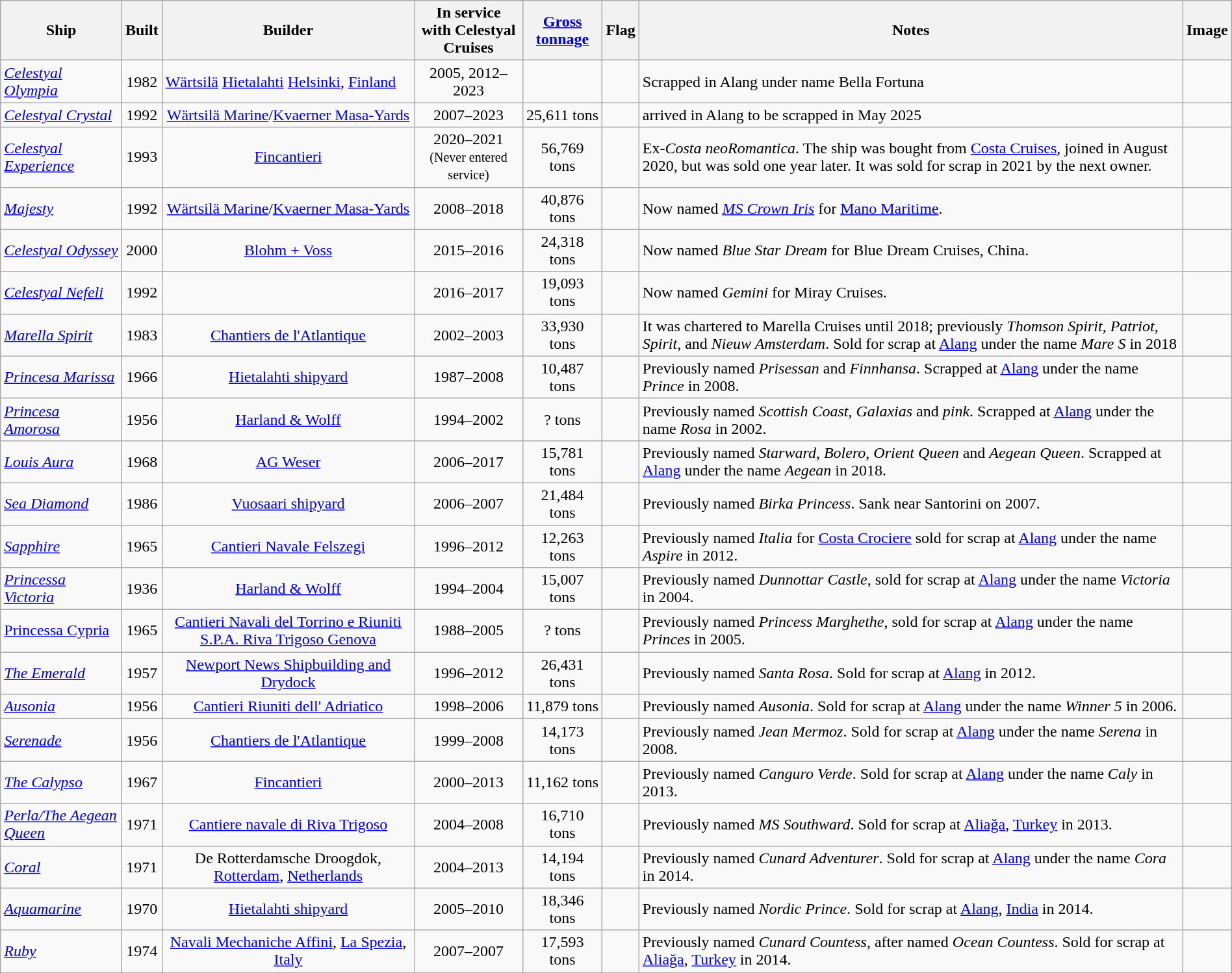<table class="wikitable sortable" style="width: 100%;">
<tr>
<th>Ship</th>
<th>Built</th>
<th>Builder</th>
<th>In service<br>with Celestyal Cruises</th>
<th><a href='#'>Gross tonnage</a></th>
<th>Flag</th>
<th>Notes</th>
<th>Image</th>
</tr>
<tr>
<td><a href='#'><em>Celestyal Olympia</em></a></td>
<td align="Center">1982</td>
<td><a href='#'>Wärtsilä</a> <a href='#'>Hietalahti</a> <a href='#'>Helsinki</a>, <a href='#'>Finland</a></td>
<td align="Center">2005, 2012–2023</td>
<td align="Center"></td>
<td align="Center"></td>
<td>Scrapped in Alang under name Bella Fortuna</td>
<td></td>
</tr>
<tr>
<td><em><a href='#'>Celestyal Crystal</a></em></td>
<td align="Center">1992</td>
<td align="Center"><a href='#'>Wärtsilä Marine</a>/<a href='#'>Kvaerner Masa-Yards</a></td>
<td align="Center">2007–2023</td>
<td align="Center">25,611 tons</td>
<td></td>
<td>arrived in Alang to be scrapped in May 2025</td>
<td></td>
</tr>
<tr>
<td><a href='#'><em>Celestyal Experience</em></a></td>
<td style="text-align:Center;">1993</td>
<td align="Center"><a href='#'>Fincantieri</a></td>
<td style="text-align:Center;">2020–2021<br><small>(Never entered service)</small></td>
<td style="text-align:Center;">56,769 tons</td>
<td style="text-align:Center;"></td>
<td>Ex-<em>Costa neoRomantica</em>. The ship was bought from <a href='#'>Costa Cruises</a>, joined in August 2020, but was sold one year later. It was sold for scrap in 2021 by the next owner.</td>
<td></td>
</tr>
<tr>
<td><a href='#'><em>Majesty</em></a></td>
<td align="Center">1992</td>
<td align="Center"><a href='#'>Wärtsilä Marine</a>/<a href='#'>Kvaerner Masa-Yards</a></td>
<td align="Center">2008–2018</td>
<td align="Center">40,876 tons</td>
<td></td>
<td>Now named <em><a href='#'>MS Crown Iris</a></em> for <a href='#'>Mano Maritime</a>.</td>
<td></td>
</tr>
<tr>
<td><em><a href='#'>Celestyal Odyssey</a></em></td>
<td align="Center">2000</td>
<td align="Center"><a href='#'>Blohm + Voss</a></td>
<td align="Center">2015–2016</td>
<td align="Center">24,318 tons</td>
<td></td>
<td>Now named <em>Blue Star Dream</em> for Blue Dream Cruises, China.</td>
<td></td>
</tr>
<tr>
<td><em><a href='#'>Celestyal Nefeli</a></em></td>
<td align="Center">1992</td>
<td align="Center"></td>
<td align="Center">2016–2017</td>
<td align="Center">19,093 tons</td>
<td></td>
<td>Now named <em>Gemini</em> for Miray Cruises.</td>
<td></td>
</tr>
<tr>
<td><a href='#'><em>Marella Spirit</em></a></td>
<td align="Center">1983</td>
<td align="Center"><a href='#'>Chantiers de l'Atlantique</a></td>
<td align="Center">2002–2003</td>
<td align="Center">33,930 tons</td>
<td></td>
<td>It was chartered to Marella Cruises until 2018; previously <em>Thomson Spirit</em>, <em>Patriot</em>, <em>Spirit</em>, and <em>Nieuw Amsterdam</em>. Sold for scrap at <a href='#'>Alang</a> under the name <em>Mare S</em> in 2018</td>
<td></td>
</tr>
<tr>
<td><a href='#'><em>Princesa Marissa</em></a></td>
<td align="Center">1966</td>
<td align="Center"><a href='#'>Hietalahti shipyard</a></td>
<td align="Center">1987–2008</td>
<td align="Center">10,487 tons</td>
<td></td>
<td>Previously named <em>Prisessan</em> and <em>Finnhansa</em>. Scrapped at <a href='#'>Alang</a> under the name <em>Prince</em> in 2008.</td>
<td></td>
</tr>
<tr>
<td><a href='#'><em>Princesa Amorosa</em></a></td>
<td align="Center">1956</td>
<td align="Center"><a href='#'>Harland & Wolff</a></td>
<td align="Center">1994–2002</td>
<td align="Center">? tons</td>
<td></td>
<td>Previously named <em>Scottish Coast</em>, <em>Galaxias</em> and <em>pink</em>. Scrapped at <a href='#'>Alang</a> under the name <em>Rosa</em> in 2002.</td>
<td></td>
</tr>
<tr>
<td><em><a href='#'>Louis Aura</a></em></td>
<td align="Center">1968</td>
<td align="Center"><a href='#'>AG Weser</a></td>
<td align="Center">2006–2017</td>
<td align="Center">15,781 tons</td>
<td></td>
<td>Previously named <em>Starward</em>, <em>Bolero</em>, <em>Orient Queen</em> and <em>Aegean Queen</em>. Scrapped at <a href='#'>Alang</a> under the name <em>Aegean</em> in 2018.</td>
<td></td>
</tr>
<tr>
<td><em><a href='#'>Sea Diamond</a></em></td>
<td align="Center">1986</td>
<td align="Center"><a href='#'>Vuosaari shipyard</a></td>
<td align="Center">2006–2007</td>
<td align="Center">21,484 tons</td>
<td></td>
<td>Previously named <em>Birka Princess</em>. Sank near Santorini on 2007.</td>
<td></td>
</tr>
<tr>
<td><em><a href='#'>Sapphire</a></em></td>
<td align="Center">1965</td>
<td align="Center"><a href='#'>Cantieri Navale Felszegi</a></td>
<td align="Center">1996–2012</td>
<td align="Center">12,263 tons</td>
<td></td>
<td>Previously named <em>Italia</em> for <a href='#'>Costa Crociere</a> sold for scrap at <a href='#'>Alang</a> under the name <em>Aspire</em> in 2012.</td>
<td></td>
</tr>
<tr>
<td><em><a href='#'>Princessa Victoria</a></em></td>
<td align="Center">1936</td>
<td align="Center"><a href='#'>Harland & Wolff</a></td>
<td align="Center">1994–2004</td>
<td align="Center">15,007 tons</td>
<td></td>
<td>Previously named <em>Dunnottar Castle</em>, sold for scrap at <a href='#'>Alang</a> under the name <em>Victoria</em> in 2004.</td>
<td></td>
</tr>
<tr>
<td><em><a href='#'></em>Princessa Cypria<em></a></em></td>
<td align="Center">1965</td>
<td align="Center"><a href='#'>Cantieri Navali del Torrino e Riuniti S.P.A. Riva Trigoso Genova</a></td>
<td align="Center">1988–2005</td>
<td align="Center">? tons</td>
<td></td>
<td>Previously named <em>Princess Marghethe</em>, sold for scrap at <a href='#'>Alang</a> under the name <em>Princes</em> in 2005.</td>
<td></td>
</tr>
<tr>
<td><em><a href='#'>The Emerald</a></em></td>
<td align="Center">1957</td>
<td align="Center"><a href='#'>Newport News Shipbuilding and Drydock</a></td>
<td align="Center">1996–2012</td>
<td align="Center">26,431 tons</td>
<td></td>
<td>Previously named <em>Santa Rosa</em>. Sold for scrap at <a href='#'>Alang</a> in 2012.</td>
<td></td>
</tr>
<tr>
<td><em><a href='#'>Ausonia</a></em></td>
<td align="Center">1956</td>
<td align="Center"><a href='#'>Cantieri Riuniti dell' Adriatico</a></td>
<td align="Center">1998–2006</td>
<td align="Center">11,879  tons</td>
<td></td>
<td>Previously named <em>Ausonia</em>. Sold for scrap at <a href='#'>Alang</a> under the name <em>Winner 5</em> in 2006.</td>
<td></td>
</tr>
<tr>
<td><em><a href='#'>Serenade</a></em></td>
<td align="Center">1956</td>
<td align="Center"><a href='#'>Chantiers de l'Atlantique</a></td>
<td align="Center">1999–2008</td>
<td align="Center">14,173 tons</td>
<td></td>
<td>Previously named <em>Jean Mermoz</em>. Sold for scrap at <a href='#'>Alang</a> under the name <em>Serena</em> in 2008.</td>
<td></td>
</tr>
<tr>
<td><em><a href='#'>The Calypso</a></em></td>
<td align="Center">1967</td>
<td align="Center"><a href='#'>Fincantieri</a></td>
<td align="Center">2000–2013</td>
<td align="Center">11,162  tons</td>
<td></td>
<td>Previously named <em>Canguro Verde</em>. Sold for scrap at <a href='#'>Alang</a> under the name <em>Caly</em> in 2013.</td>
<td></td>
</tr>
<tr>
<td><em><a href='#'>Perla/The Aegean Queen</a></em></td>
<td align="Center">1971</td>
<td align="Center"><a href='#'>Cantiere navale di Riva Trigoso</a></td>
<td align="Center">2004–2008</td>
<td align="Center">16,710 tons</td>
<td></td>
<td>Previously named <em>MS Southward</em>. Sold for scrap at <a href='#'>Aliağa</a>, <a href='#'>Turkey</a> in 2013.</td>
<td></td>
</tr>
<tr>
<td><em><a href='#'>Coral</a></em></td>
<td align="Center">1971</td>
<td align="Center">De Rotterdamsche Droogdok, <a href='#'>Rotterdam</a>, <a href='#'>Netherlands</a></td>
<td align="Center">2004–2013</td>
<td align="Center">14,194 tons</td>
<td></td>
<td>Previously named <em>Cunard Adventurer</em>. Sold for scrap at <a href='#'>Alang</a> under the name <em>Cora</em> in 2014.</td>
<td></td>
</tr>
<tr>
<td><em><a href='#'>Aquamarine</a></em></td>
<td align="Center">1970</td>
<td align="Center"><a href='#'>Hietalahti shipyard</a></td>
<td align="Center">2005–2010</td>
<td align="Center">18,346 tons</td>
<td></td>
<td>Previously named <em>Nordic Prince</em>. Sold for scrap at <a href='#'>Alang</a>, <a href='#'>India</a> in 2014.</td>
<td></td>
</tr>
<tr>
<td><em><a href='#'>Ruby</a></em></td>
<td align="Center">1974</td>
<td align="Center"><a href='#'>Navali Mechaniche Affini</a>, <a href='#'>La Spezia</a>, <a href='#'>Italy</a></td>
<td align="Center">2007–2007</td>
<td align="Center">17,593 tons</td>
<td></td>
<td>Previously named <em>Cunard Countess</em>, after named <em>Ocean Countess</em>. Sold for scrap at <a href='#'>Aliağa</a>, <a href='#'>Turkey</a> in 2014.</td>
<td></td>
</tr>
<tr>
</tr>
</table>
